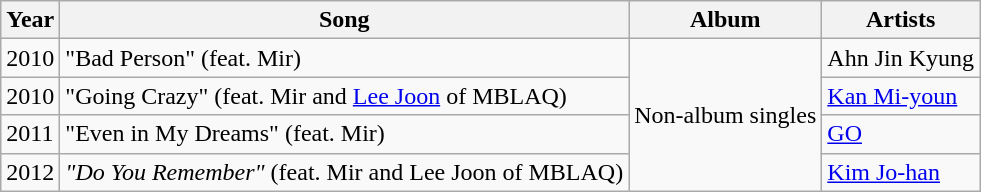<table class="wikitable sortable">
<tr>
<th>Year</th>
<th>Song</th>
<th>Album</th>
<th>Artists</th>
</tr>
<tr>
<td>2010</td>
<td>"Bad Person" (feat. Mir)</td>
<td rowspan="4">Non-album singles</td>
<td>Ahn Jin Kyung</td>
</tr>
<tr>
<td>2010</td>
<td>"Going Crazy" (feat. Mir and <a href='#'>Lee Joon</a> of MBLAQ)</td>
<td><a href='#'>Kan Mi-youn</a></td>
</tr>
<tr>
<td>2011</td>
<td>"Even in My Dreams" (feat. Mir)</td>
<td><a href='#'>GO</a></td>
</tr>
<tr>
<td>2012</td>
<td><em>"Do You Remember"</em> (feat. Mir and Lee Joon of MBLAQ)</td>
<td><a href='#'>Kim Jo-han</a></td>
</tr>
</table>
